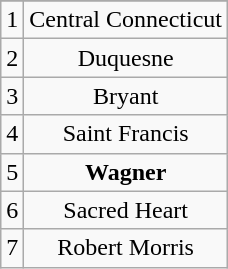<table class="wikitable">
<tr align="center">
</tr>
<tr align="center">
<td>1</td>
<td>Central Connecticut</td>
</tr>
<tr align="center">
<td>2</td>
<td>Duquesne</td>
</tr>
<tr align="center">
<td>3</td>
<td>Bryant</td>
</tr>
<tr align="center">
<td>4</td>
<td>Saint Francis</td>
</tr>
<tr align="center">
<td>5</td>
<td><strong>Wagner</strong></td>
</tr>
<tr align="center">
<td>6</td>
<td>Sacred Heart</td>
</tr>
<tr align="center">
<td>7</td>
<td>Robert Morris</td>
</tr>
</table>
